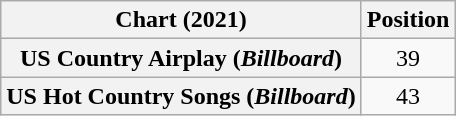<table class="wikitable sortable plainrowheaders" style="text-align:center">
<tr>
<th>Chart (2021)</th>
<th>Position</th>
</tr>
<tr>
<th scope="row">US Country Airplay (<em>Billboard</em>)</th>
<td>39</td>
</tr>
<tr>
<th scope="row">US Hot Country Songs (<em>Billboard</em>)</th>
<td>43</td>
</tr>
</table>
